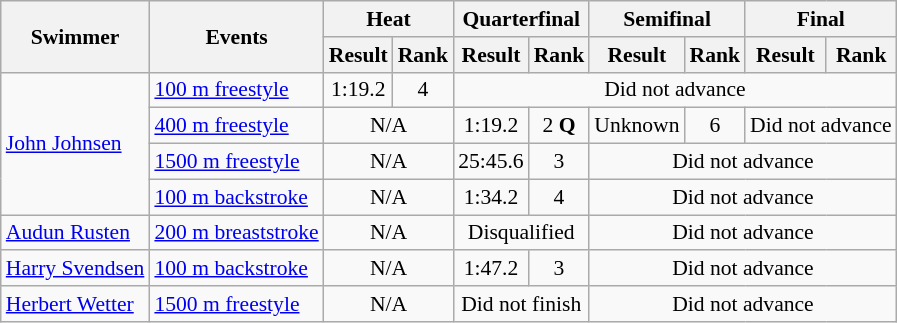<table class=wikitable style="font-size:90%">
<tr>
<th rowspan="2">Swimmer</th>
<th rowspan="2">Events</th>
<th colspan="2">Heat</th>
<th colspan=2>Quarterfinal</th>
<th colspan=2>Semifinal</th>
<th colspan="2">Final</th>
</tr>
<tr>
<th>Result</th>
<th>Rank</th>
<th>Result</th>
<th>Rank</th>
<th>Result</th>
<th>Rank</th>
<th>Result</th>
<th>Rank</th>
</tr>
<tr>
<td rowspan=4><a href='#'>John Johnsen</a></td>
<td><a href='#'>100 m freestyle</a></td>
<td align=center>1:19.2</td>
<td align=center>4</td>
<td align=center colspan=6>Did not advance</td>
</tr>
<tr>
<td><a href='#'>400 m freestyle</a></td>
<td align=center colspan=2>N/A</td>
<td align=center>1:19.2</td>
<td align=center>2 <strong>Q</strong></td>
<td align=center>Unknown</td>
<td align=center>6</td>
<td align=center colspan=2>Did not advance</td>
</tr>
<tr>
<td><a href='#'>1500 m freestyle</a></td>
<td align=center colspan=2>N/A</td>
<td align=center>25:45.6</td>
<td align=center>3</td>
<td align=center colspan=4>Did not advance</td>
</tr>
<tr>
<td><a href='#'>100 m backstroke</a></td>
<td align=center colspan=2>N/A</td>
<td align=center>1:34.2</td>
<td align=center>4</td>
<td align=center colspan=4>Did not advance</td>
</tr>
<tr>
<td><a href='#'>Audun Rusten</a></td>
<td><a href='#'>200 m breaststroke</a></td>
<td align=center colspan=2>N/A</td>
<td align=center colspan=2>Disqualified</td>
<td align=center colspan=4>Did not advance</td>
</tr>
<tr>
<td><a href='#'>Harry Svendsen</a></td>
<td><a href='#'>100 m backstroke</a></td>
<td align=center colspan=2>N/A</td>
<td align=center>1:47.2</td>
<td align=center>3</td>
<td align=center colspan=4>Did not advance</td>
</tr>
<tr>
<td><a href='#'>Herbert Wetter</a></td>
<td><a href='#'>1500 m freestyle</a></td>
<td align=center colspan=2>N/A</td>
<td align=center colspan=2>Did not finish</td>
<td align=center colspan=4>Did not advance</td>
</tr>
</table>
